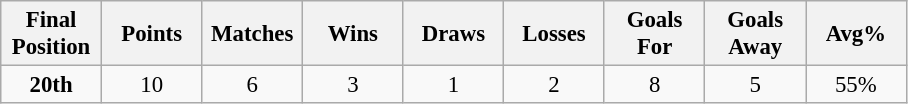<table class="wikitable" style="font-size: 95%; text-align: center;">
<tr>
<th width=60>Final Position</th>
<th width=60>Points</th>
<th width=60>Matches</th>
<th width=60>Wins</th>
<th width=60>Draws</th>
<th width=60>Losses</th>
<th width=60>Goals For</th>
<th width=60>Goals Away</th>
<th width=60>Avg%</th>
</tr>
<tr>
<td><strong>20th</strong></td>
<td>10</td>
<td>6</td>
<td>3</td>
<td>1</td>
<td>2</td>
<td>8</td>
<td>5</td>
<td>55%</td>
</tr>
</table>
